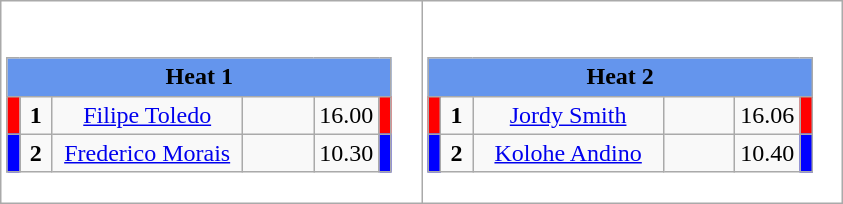<table class="wikitable" style="background:#fff;">
<tr>
<td><div><br><table class="wikitable">
<tr>
<td colspan="6"  style="text-align:center; background:#6495ed;"><strong>Heat 1</strong></td>
</tr>
<tr>
<td style="width:01px; background: #f00;"></td>
<td style="width:14px; text-align:center;"><strong>1</strong></td>
<td style="width:120px; text-align:center;"><a href='#'>Filipe Toledo</a></td>
<td style="width:40px; text-align:center;"></td>
<td style="width:20px; text-align:center;">16.00</td>
<td style="width:01px; background: #f00;"></td>
</tr>
<tr>
<td style="width:01px; background: #00f;"></td>
<td style="width:14px; text-align:center;"><strong>2</strong></td>
<td style="width:120px; text-align:center;"><a href='#'>Frederico Morais</a></td>
<td style="width:40px; text-align:center;"></td>
<td style="width:20px; text-align:center;">10.30</td>
<td style="width:01px; background: #00f;"></td>
</tr>
</table>
</div></td>
<td><div><br><table class="wikitable">
<tr>
<td colspan="6"  style="text-align:center; background:#6495ed;"><strong>Heat 2</strong></td>
</tr>
<tr>
<td style="width:01px; background: #f00;"></td>
<td style="width:14px; text-align:center;"><strong>1</strong></td>
<td style="width:120px; text-align:center;"><a href='#'>Jordy Smith</a></td>
<td style="width:40px; text-align:center;"></td>
<td style="width:20px; text-align:center;">16.06</td>
<td style="width:01px; background: #f00;"></td>
</tr>
<tr>
<td style="width:01px; background: #00f;"></td>
<td style="width:14px; text-align:center;"><strong>2</strong></td>
<td style="width:120px; text-align:center;"><a href='#'>Kolohe Andino</a></td>
<td style="width:40px; text-align:center;"></td>
<td style="width:20px; text-align:center;">10.40</td>
<td style="width:01px; background: #00f;"></td>
</tr>
</table>
</div></td>
</tr>
</table>
